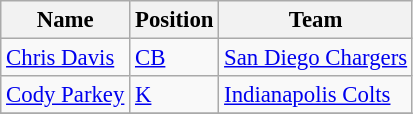<table class="wikitable" style="font-size: 95%;">
<tr>
<th>Name</th>
<th>Position</th>
<th>Team</th>
</tr>
<tr>
<td><a href='#'>Chris Davis</a></td>
<td><a href='#'>CB</a></td>
<td><a href='#'>San Diego Chargers</a></td>
</tr>
<tr>
<td><a href='#'>Cody Parkey</a></td>
<td><a href='#'>K</a></td>
<td><a href='#'>Indianapolis Colts</a></td>
</tr>
<tr>
</tr>
</table>
